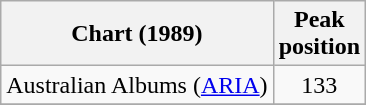<table class="wikitable sortable">
<tr>
<th>Chart (1989)</th>
<th>Peak<br>position</th>
</tr>
<tr>
<td>Australian Albums (<a href='#'>ARIA</a>)</td>
<td style="text-align:center;">133</td>
</tr>
<tr>
</tr>
</table>
